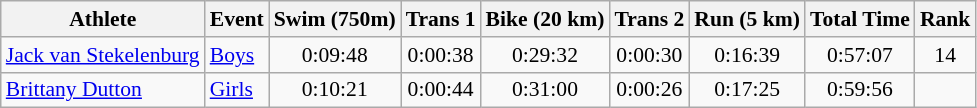<table class="wikitable" style="font-size:90%;">
<tr>
<th>Athlete</th>
<th>Event</th>
<th>Swim (750m)</th>
<th>Trans 1</th>
<th>Bike (20 km)</th>
<th>Trans 2</th>
<th>Run (5 km)</th>
<th>Total Time</th>
<th>Rank</th>
</tr>
<tr align=center>
<td align=left><a href='#'>Jack van Stekelenburg</a></td>
<td align=left><a href='#'>Boys</a></td>
<td>0:09:48</td>
<td>0:00:38</td>
<td>0:29:32</td>
<td>0:00:30</td>
<td>0:16:39</td>
<td>0:57:07</td>
<td>14</td>
</tr>
<tr align=center>
<td align=left><a href='#'>Brittany Dutton</a></td>
<td align=left><a href='#'>Girls</a></td>
<td>0:10:21</td>
<td>0:00:44</td>
<td>0:31:00</td>
<td>0:00:26</td>
<td>0:17:25</td>
<td>0:59:56</td>
<td></td>
</tr>
</table>
